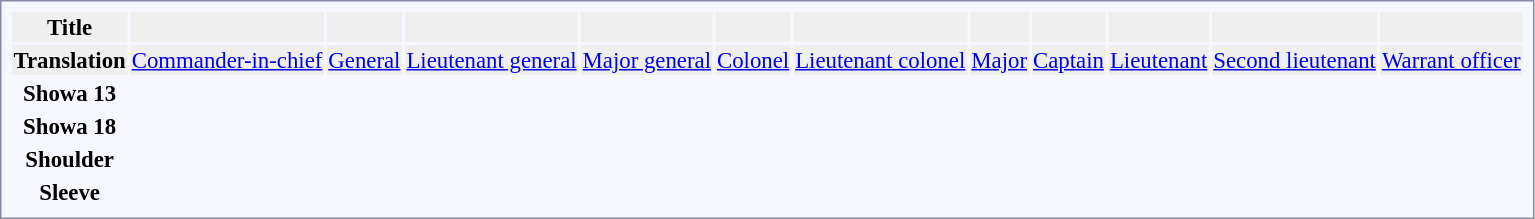<table style="border:1px solid #8888aa; background-color:#f7f8ff; padding:5px; font-size:95%; margin: 0px 12px 12px 0px;">
<tr style="text-align:center; background:#efefef;">
<td><strong>Title</strong></td>
<td colspan=2><br></td>
<td colspan=2><br></td>
<td colspan=2><br></td>
<td colspan=4><br></td>
<td colspan=2><br></td>
<td colspan=2><br></td>
<td colspan=2><br></td>
<td colspan=2><br></td>
<td colspan=2><br></td>
<td colspan=2><br></td>
<td colspan=2><br></td>
</tr>
<tr style="text-align:center; background:#efefef;">
<td><strong>Translation</strong></td>
<td colspan=2><a href='#'>Commander-in-chief</a></td>
<td colspan=2><a href='#'>General</a></td>
<td colspan=2><a href='#'>Lieutenant general</a></td>
<td colspan=4><a href='#'>Major general</a></td>
<td colspan=2><a href='#'>Colonel</a></td>
<td colspan=2><a href='#'>Lieutenant colonel</a></td>
<td colspan=2><a href='#'>Major</a></td>
<td colspan=2><a href='#'>Captain</a></td>
<td colspan=2><a href='#'>Lieutenant</a></td>
<td colspan=2><a href='#'>Second lieutenant</a></td>
<td colspan=2><a href='#'>Warrant officer</a></td>
</tr>
<tr style="text-align:center;">
<th>Showa 13<br></th>
<td colspan=2></td>
<td colspan=2></td>
<td colspan=2></td>
<td colspan=2></td>
<td colspan=2 rowspan=4></td>
<td colspan=2></td>
<td colspan=2></td>
<td colspan=2></td>
<td colspan=2></td>
<td colspan=2></td>
<td colspan=2></td>
<td colspan=2></td>
</tr>
<tr style="text-align:center;">
<th>Showa 18<br></th>
<td colspan=2></td>
<td colspan=2></td>
<td colspan=2></td>
<td colspan=2></td>
<td colspan=2></td>
<td colspan=2></td>
<td colspan=2></td>
<td colspan=2></td>
<td colspan=2></td>
<td colspan=2></td>
<td colspan=2></td>
</tr>
<tr style="text-align:center;">
<th>Shoulder</th>
<td colspan=2></td>
<td colspan=2></td>
<td colspan=2></td>
<td colspan=2></td>
<td colspan=2></td>
<td colspan=2></td>
<td colspan=2></td>
<td colspan=2></td>
<td colspan=2></td>
<td colspan=2></td>
<td colspan=2></td>
</tr>
<tr style="text-align:center;">
<th>Sleeve</th>
<td colspan=2></td>
<td colspan=2></td>
<td colspan=2></td>
<td colspan=2></td>
<td colspan=2></td>
<td colspan=2></td>
<td colspan=2></td>
<td colspan=2></td>
<td colspan=2></td>
<td colspan=2></td>
<td colspan=2></td>
</tr>
</table>
